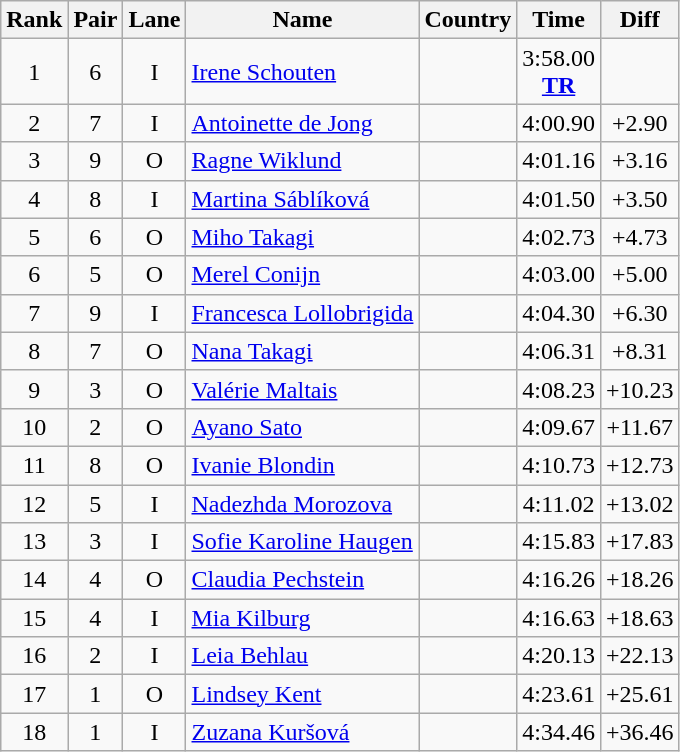<table class="wikitable sortable" style="text-align:center">
<tr>
<th>Rank</th>
<th>Pair</th>
<th>Lane</th>
<th>Name</th>
<th>Country</th>
<th>Time</th>
<th>Diff</th>
</tr>
<tr>
<td>1</td>
<td>6</td>
<td>I</td>
<td align=left><a href='#'>Irene Schouten</a></td>
<td align=left></td>
<td>3:58.00<br><strong><a href='#'>TR</a></strong></td>
<td></td>
</tr>
<tr>
<td>2</td>
<td>7</td>
<td>I</td>
<td align=left><a href='#'>Antoinette de Jong</a></td>
<td align=left></td>
<td>4:00.90</td>
<td>+2.90</td>
</tr>
<tr>
<td>3</td>
<td>9</td>
<td>O</td>
<td align=left><a href='#'>Ragne Wiklund</a></td>
<td align=left></td>
<td>4:01.16</td>
<td>+3.16</td>
</tr>
<tr>
<td>4</td>
<td>8</td>
<td>I</td>
<td align=left><a href='#'>Martina Sáblíková</a></td>
<td align=left></td>
<td>4:01.50</td>
<td>+3.50</td>
</tr>
<tr>
<td>5</td>
<td>6</td>
<td>O</td>
<td align=left><a href='#'>Miho Takagi</a></td>
<td align=left></td>
<td>4:02.73</td>
<td>+4.73</td>
</tr>
<tr>
<td>6</td>
<td>5</td>
<td>O</td>
<td align=left><a href='#'>Merel Conijn</a></td>
<td align=left></td>
<td>4:03.00</td>
<td>+5.00</td>
</tr>
<tr>
<td>7</td>
<td>9</td>
<td>I</td>
<td align=left><a href='#'>Francesca Lollobrigida</a></td>
<td align=left></td>
<td>4:04.30</td>
<td>+6.30</td>
</tr>
<tr>
<td>8</td>
<td>7</td>
<td>O</td>
<td align=left><a href='#'>Nana Takagi</a></td>
<td align=left></td>
<td>4:06.31</td>
<td>+8.31</td>
</tr>
<tr>
<td>9</td>
<td>3</td>
<td>O</td>
<td align=left><a href='#'>Valérie Maltais</a></td>
<td align=left></td>
<td>4:08.23</td>
<td>+10.23</td>
</tr>
<tr>
<td>10</td>
<td>2</td>
<td>O</td>
<td align=left><a href='#'>Ayano Sato</a></td>
<td align=left></td>
<td>4:09.67</td>
<td>+11.67</td>
</tr>
<tr>
<td>11</td>
<td>8</td>
<td>O</td>
<td align=left><a href='#'>Ivanie Blondin</a></td>
<td align=left></td>
<td>4:10.73</td>
<td>+12.73</td>
</tr>
<tr>
<td>12</td>
<td>5</td>
<td>I</td>
<td align=left><a href='#'>Nadezhda Morozova</a></td>
<td align=left></td>
<td>4:11.02</td>
<td>+13.02</td>
</tr>
<tr>
<td>13</td>
<td>3</td>
<td>I</td>
<td align=left><a href='#'>Sofie Karoline Haugen</a></td>
<td align=left></td>
<td>4:15.83</td>
<td>+17.83</td>
</tr>
<tr>
<td>14</td>
<td>4</td>
<td>O</td>
<td align=left><a href='#'>Claudia Pechstein</a></td>
<td align=left></td>
<td>4:16.26</td>
<td>+18.26</td>
</tr>
<tr>
<td>15</td>
<td>4</td>
<td>I</td>
<td align=left><a href='#'>Mia Kilburg</a></td>
<td align=left></td>
<td>4:16.63</td>
<td>+18.63</td>
</tr>
<tr>
<td>16</td>
<td>2</td>
<td>I</td>
<td align=left><a href='#'>Leia Behlau</a></td>
<td align=left></td>
<td>4:20.13</td>
<td>+22.13</td>
</tr>
<tr>
<td>17</td>
<td>1</td>
<td>O</td>
<td align=left><a href='#'>Lindsey Kent</a></td>
<td align=left></td>
<td>4:23.61</td>
<td>+25.61</td>
</tr>
<tr>
<td>18</td>
<td>1</td>
<td>I</td>
<td align=left><a href='#'>Zuzana Kuršová</a></td>
<td align=left></td>
<td>4:34.46</td>
<td>+36.46</td>
</tr>
</table>
